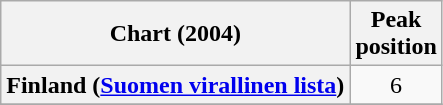<table class="wikitable sortable plainrowheaders" style="text-align:center">
<tr>
<th scope="col">Chart (2004)</th>
<th scope="col">Peak<br>position</th>
</tr>
<tr>
<th scope="row">Finland (<a href='#'>Suomen virallinen lista</a>)</th>
<td>6</td>
</tr>
<tr>
</tr>
</table>
